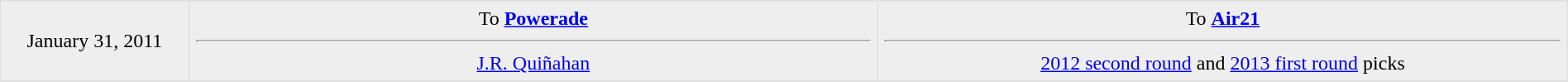<table border=1 style="border-collapse:collapse; text-align: center; width: 100%" bordercolor="#DFDFDF"  cellpadding="5">
<tr>
</tr>
<tr bgcolor="eeeeee">
<td style="width:12%">January 31, 2011</td>
<td style="width:44%" valign="top">To <strong><a href='#'>Powerade</a></strong><hr><a href='#'>J.R. Quiñahan</a></td>
<td style="width:44%" valign="top">To <strong><a href='#'>Air21</a></strong><hr><a href='#'>2012 second round</a> and <a href='#'>2013 first round</a> picks</td>
</tr>
<tr>
</tr>
</table>
